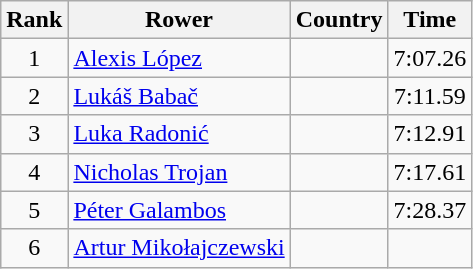<table class="wikitable" style="text-align:center">
<tr>
<th>Rank</th>
<th>Rower</th>
<th>Country</th>
<th>Time</th>
</tr>
<tr>
<td>1</td>
<td align="left"><a href='#'>Alexis López</a></td>
<td align="left"></td>
<td>7:07.26</td>
</tr>
<tr>
<td>2</td>
<td align="left"><a href='#'>Lukáš Babač</a></td>
<td align="left"></td>
<td>7:11.59</td>
</tr>
<tr>
<td>3</td>
<td align="left"><a href='#'>Luka Radonić</a></td>
<td align="left"></td>
<td>7:12.91</td>
</tr>
<tr>
<td>4</td>
<td align="left"><a href='#'>Nicholas Trojan</a></td>
<td align="left"></td>
<td>7:17.61</td>
</tr>
<tr>
<td>5</td>
<td align="left"><a href='#'>Péter Galambos</a></td>
<td align="left"></td>
<td>7:28.37</td>
</tr>
<tr>
<td>6</td>
<td align="left"><a href='#'>Artur Mikołajczewski</a></td>
<td align="left"></td>
<td></td>
</tr>
</table>
